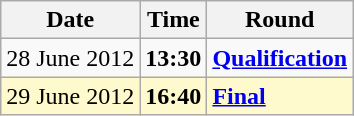<table class="wikitable">
<tr>
<th>Date</th>
<th>Time</th>
<th>Round</th>
</tr>
<tr>
<td>28 June 2012</td>
<td><strong>13:30</strong></td>
<td><strong><a href='#'>Qualification</a></strong></td>
</tr>
<tr style=background:lemonchiffon>
<td>29 June 2012</td>
<td><strong>16:40</strong></td>
<td><strong><a href='#'>Final</a></strong></td>
</tr>
</table>
